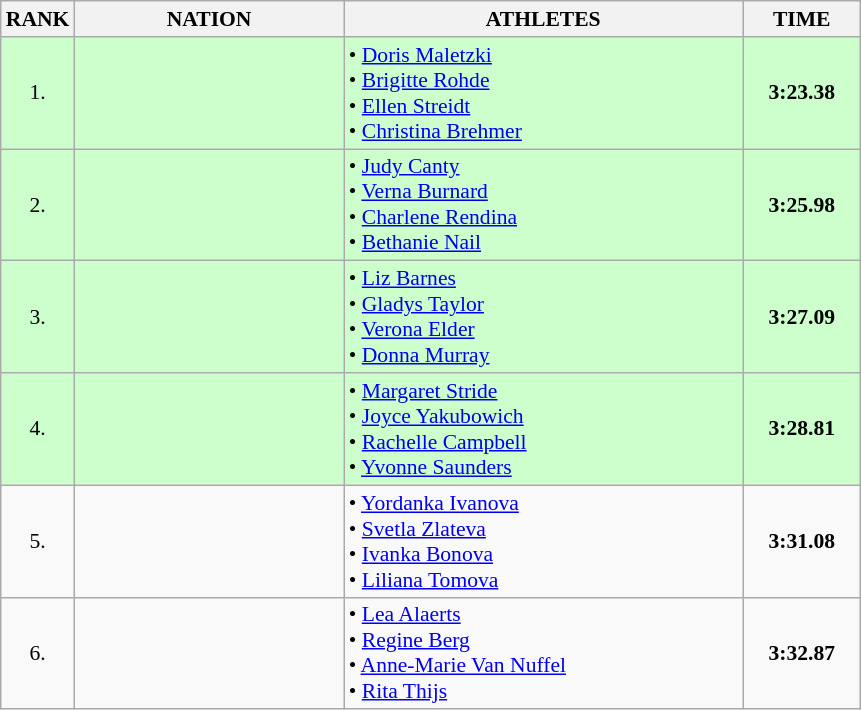<table class="wikitable" style="border-collapse: collapse; font-size: 90%;">
<tr>
<th>RANK</th>
<th style="width: 12em">NATION</th>
<th style="width: 18em">ATHLETES</th>
<th style="width: 5em">TIME</th>
</tr>
<tr style="background:#ccffcc;">
<td align="center">1.</td>
<td align="center"></td>
<td>• <a href='#'>Doris Maletzki</a><br>• <a href='#'>Brigitte Rohde</a><br>• <a href='#'>Ellen Streidt</a><br>• <a href='#'>Christina Brehmer</a></td>
<td align="center"><strong>3:23.38</strong></td>
</tr>
<tr style="background:#ccffcc;">
<td align="center">2.</td>
<td align="center"></td>
<td>• <a href='#'>Judy Canty</a><br>• <a href='#'>Verna Burnard</a><br>• <a href='#'>Charlene Rendina</a><br>• <a href='#'>Bethanie Nail</a></td>
<td align="center"><strong>3:25.98</strong></td>
</tr>
<tr style="background:#ccffcc;">
<td align="center">3.</td>
<td align="center"></td>
<td>• <a href='#'>Liz Barnes</a><br>• <a href='#'>Gladys Taylor</a><br>• <a href='#'>Verona Elder</a><br>• <a href='#'>Donna Murray</a></td>
<td align="center"><strong>3:27.09</strong></td>
</tr>
<tr style="background:#ccffcc;">
<td align="center">4.</td>
<td align="center"></td>
<td>• <a href='#'>Margaret Stride</a><br>• <a href='#'>Joyce Yakubowich</a><br>• <a href='#'>Rachelle Campbell</a><br>• <a href='#'>Yvonne Saunders</a></td>
<td align="center"><strong>3:28.81</strong></td>
</tr>
<tr>
<td align="center">5.</td>
<td align="center"></td>
<td>• <a href='#'>Yordanka Ivanova</a><br>• <a href='#'>Svetla Zlateva</a><br>• <a href='#'>Ivanka Bonova</a><br>• <a href='#'>Liliana Tomova</a></td>
<td align="center"><strong>3:31.08</strong></td>
</tr>
<tr>
<td align="center">6.</td>
<td align="center"></td>
<td>• <a href='#'>Lea Alaerts</a><br>• <a href='#'>Regine Berg</a><br>• <a href='#'>Anne-Marie Van Nuffel</a><br>• <a href='#'>Rita Thijs</a></td>
<td align="center"><strong>3:32.87</strong></td>
</tr>
</table>
